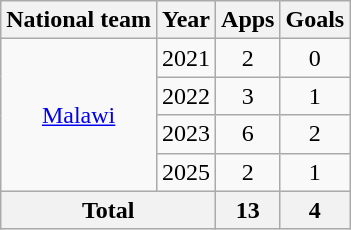<table class="wikitable" style="text-align:center">
<tr>
<th>National team</th>
<th>Year</th>
<th>Apps</th>
<th>Goals</th>
</tr>
<tr>
<td rowspan=4><a href='#'>Malawi</a></td>
<td>2021</td>
<td>2</td>
<td>0</td>
</tr>
<tr>
<td>2022</td>
<td>3</td>
<td>1</td>
</tr>
<tr>
<td>2023</td>
<td>6</td>
<td>2</td>
</tr>
<tr>
<td>2025</td>
<td>2</td>
<td>1</td>
</tr>
<tr>
<th colspan=2>Total</th>
<th>13</th>
<th>4</th>
</tr>
</table>
